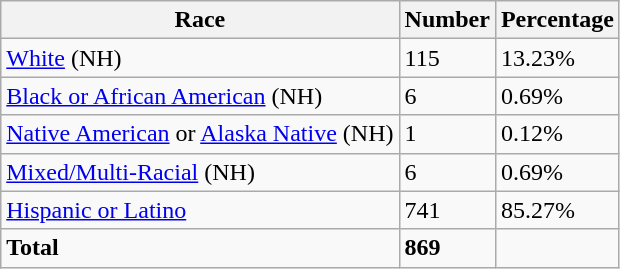<table class="wikitable">
<tr>
<th>Race</th>
<th>Number</th>
<th>Percentage</th>
</tr>
<tr>
<td><a href='#'>White</a> (NH)</td>
<td>115</td>
<td>13.23%</td>
</tr>
<tr>
<td><a href='#'>Black or African American</a> (NH)</td>
<td>6</td>
<td>0.69%</td>
</tr>
<tr>
<td><a href='#'>Native American</a> or <a href='#'>Alaska Native</a> (NH)</td>
<td>1</td>
<td>0.12%</td>
</tr>
<tr>
<td><a href='#'>Mixed/Multi-Racial</a> (NH)</td>
<td>6</td>
<td>0.69%</td>
</tr>
<tr>
<td><a href='#'>Hispanic or Latino</a></td>
<td>741</td>
<td>85.27%</td>
</tr>
<tr>
<td><strong>Total</strong></td>
<td><strong>869</strong></td>
<td></td>
</tr>
</table>
